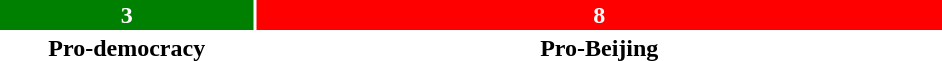<table style="width:50%; text-align:center;">
<tr style="color:white;">
<td style="background:green; width:27%;"><strong>3</strong></td>
<td style="background:red; width:73%;"><strong>8</strong></td>
</tr>
<tr>
<td><span><strong>Pro-democracy</strong></span></td>
<td><span><strong>Pro-Beijing</strong></span></td>
</tr>
</table>
